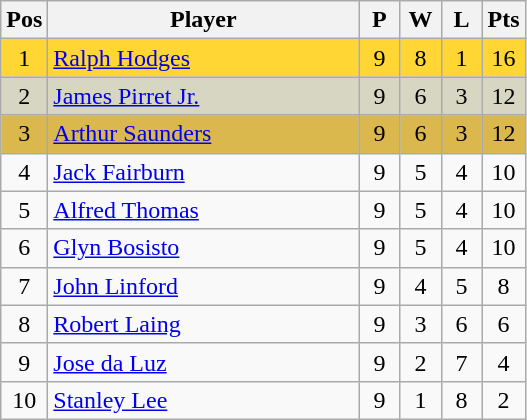<table class="wikitable" style="font-size: 100%">
<tr>
<th width=20>Pos</th>
<th width=200>Player</th>
<th width=20>P</th>
<th width=20>W</th>
<th width=20>L</th>
<th width=20>Pts</th>
</tr>
<tr align=center style="background: #FFD633;">
<td>1</td>
<td align="left"> <a href='#'>Ralph Hodges</a></td>
<td>9</td>
<td>8</td>
<td>1</td>
<td>16</td>
</tr>
<tr align=center style="background: #D6D6C2;">
<td>2</td>
<td align="left"> <a href='#'>James Pirret Jr.</a></td>
<td>9</td>
<td>6</td>
<td>3</td>
<td>12</td>
</tr>
<tr align=center style="background: #DBB84D;">
<td>3</td>
<td align="left"> <a href='#'>Arthur Saunders</a></td>
<td>9</td>
<td>6</td>
<td>3</td>
<td>12</td>
</tr>
<tr align=center>
<td>4</td>
<td align="left"> <a href='#'>Jack Fairburn</a></td>
<td>9</td>
<td>5</td>
<td>4</td>
<td>10</td>
</tr>
<tr align=center>
<td>5</td>
<td align="left"> <a href='#'>Alfred Thomas</a></td>
<td>9</td>
<td>5</td>
<td>4</td>
<td>10</td>
</tr>
<tr align=center>
<td>6</td>
<td align="left"> <a href='#'>Glyn Bosisto</a></td>
<td>9</td>
<td>5</td>
<td>4</td>
<td>10</td>
</tr>
<tr align=center>
<td>7</td>
<td align="left"> <a href='#'>John Linford</a></td>
<td>9</td>
<td>4</td>
<td>5</td>
<td>8</td>
</tr>
<tr align=center>
<td>8</td>
<td align="left"> <a href='#'>Robert Laing</a></td>
<td>9</td>
<td>3</td>
<td>6</td>
<td>6</td>
</tr>
<tr align=center>
<td>9</td>
<td align="left"> <a href='#'>Jose da Luz</a></td>
<td>9</td>
<td>2</td>
<td>7</td>
<td>4</td>
</tr>
<tr align=center>
<td>10</td>
<td align="left"> <a href='#'>Stanley Lee</a></td>
<td>9</td>
<td>1</td>
<td>8</td>
<td>2</td>
</tr>
</table>
